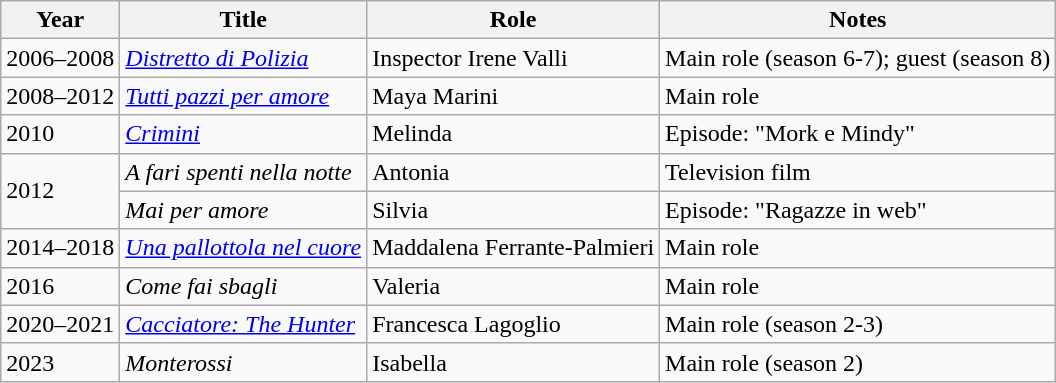<table class="wikitable plainrowheaders sortable">
<tr>
<th scope="col">Year</th>
<th scope="col">Title</th>
<th scope="col">Role</th>
<th scope="col" class="unsortable">Notes</th>
</tr>
<tr>
<td>2006–2008</td>
<td><em><a href='#'>Distretto di Polizia</a></em></td>
<td>Inspector Irene Valli</td>
<td>Main role (season 6-7); guest (season 8)</td>
</tr>
<tr>
<td>2008–2012</td>
<td><em><a href='#'>Tutti pazzi per amore</a></em></td>
<td>Maya Marini</td>
<td>Main role</td>
</tr>
<tr>
<td>2010</td>
<td><em><a href='#'>Crimini</a></em></td>
<td>Melinda</td>
<td>Episode: "Mork e Mindy"</td>
</tr>
<tr>
<td rowspan="2">2012</td>
<td><em>A fari spenti nella notte</em></td>
<td>Antonia</td>
<td>Television film</td>
</tr>
<tr>
<td><em>Mai per amore</em></td>
<td>Silvia</td>
<td>Episode: "Ragazze in web"</td>
</tr>
<tr>
<td>2014–2018</td>
<td><em><a href='#'>Una pallottola nel cuore</a></em></td>
<td>Maddalena Ferrante-Palmieri</td>
<td>Main role</td>
</tr>
<tr>
<td>2016</td>
<td><em>Come fai sbagli</em></td>
<td>Valeria</td>
<td>Main role</td>
</tr>
<tr>
<td>2020–2021</td>
<td><em><a href='#'>Cacciatore: The Hunter</a></em></td>
<td>Francesca Lagoglio</td>
<td>Main role (season 2-3)</td>
</tr>
<tr>
<td>2023</td>
<td><em>Monterossi</em></td>
<td>Isabella</td>
<td>Main role (season 2)</td>
</tr>
</table>
